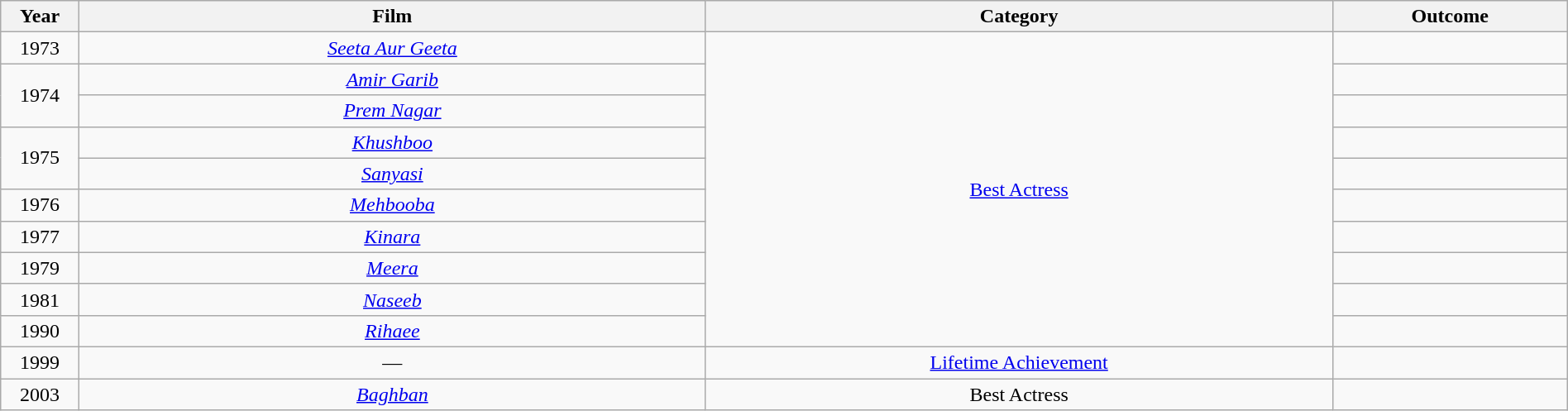<table class="wikitable sortable" style="width:100%;">
<tr>
<th width=5%>Year</th>
<th style="width:40%;">Film</th>
<th style="width:40%;">Category</th>
<th style="width:15%;">Outcome</th>
</tr>
<tr>
<td style="text-align:center;">1973</td>
<td style="text-align:center;"><em><a href='#'>Seeta Aur Geeta</a></em></td>
<td rowspan="10" style="text-align:center;"><a href='#'>Best Actress</a></td>
<td></td>
</tr>
<tr>
<td rowspan="2" style="text-align:center;">1974</td>
<td style="text-align:center;"><em><a href='#'>Amir Garib</a></em></td>
<td></td>
</tr>
<tr>
<td style="text-align:center;"><em><a href='#'>Prem Nagar</a></em></td>
<td></td>
</tr>
<tr>
<td rowspan="2" style="text-align:center;">1975</td>
<td style="text-align:center;"><em><a href='#'>Khushboo</a></em></td>
<td></td>
</tr>
<tr>
<td style="text-align:center;"><em><a href='#'>Sanyasi</a></em></td>
<td></td>
</tr>
<tr>
<td style="text-align:center;">1976</td>
<td style="text-align:center;"><em><a href='#'>Mehbooba</a></em></td>
<td></td>
</tr>
<tr>
<td style="text-align:center;">1977</td>
<td style="text-align:center;"><em><a href='#'>Kinara</a></em></td>
<td></td>
</tr>
<tr>
<td style="text-align:center;">1979</td>
<td style="text-align:center;"><em><a href='#'>Meera</a></em></td>
<td></td>
</tr>
<tr>
<td style="text-align:center;">1981</td>
<td style="text-align:center;"><em><a href='#'>Naseeb</a></em></td>
<td></td>
</tr>
<tr>
<td style="text-align:center;">1990</td>
<td style="text-align:center;"><em><a href='#'>Rihaee</a></em></td>
<td></td>
</tr>
<tr>
<td style="text-align:center;">1999</td>
<td style="text-align:center;">—</td>
<td style="text-align:center;"><a href='#'>Lifetime Achievement</a></td>
<td></td>
</tr>
<tr>
<td style="text-align:center;">2003</td>
<td style="text-align:center;"><em><a href='#'>Baghban</a></em></td>
<td style="text-align:center;">Best Actress</td>
<td></td>
</tr>
</table>
